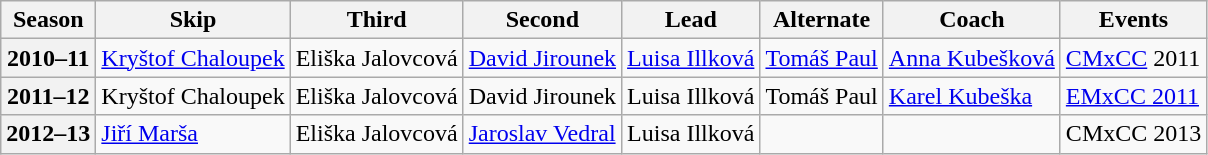<table class="wikitable">
<tr>
<th scope="col">Season</th>
<th scope="col">Skip</th>
<th scope="col">Third</th>
<th scope="col">Second</th>
<th scope="col">Lead</th>
<th scope="col">Alternate</th>
<th scope="col">Coach</th>
<th scope="col">Events</th>
</tr>
<tr>
<th scope="row">2010–11</th>
<td><a href='#'>Kryštof Chaloupek</a></td>
<td>Eliška Jalovcová</td>
<td><a href='#'>David Jirounek</a></td>
<td><a href='#'>Luisa Illková</a></td>
<td><a href='#'>Tomáš Paul</a></td>
<td><a href='#'>Anna Kubešková</a></td>
<td><a href='#'>CMxCC</a> 2011 </td>
</tr>
<tr>
<th scope="row">2011–12</th>
<td>Kryštof Chaloupek</td>
<td>Eliška Jalovcová</td>
<td>David Jirounek</td>
<td>Luisa Illková</td>
<td>Tomáš Paul</td>
<td><a href='#'>Karel Kubeška</a></td>
<td><a href='#'>EMxCC 2011</a> </td>
</tr>
<tr>
<th scope="row">2012–13</th>
<td><a href='#'>Jiří Marša</a></td>
<td>Eliška Jalovcová</td>
<td><a href='#'>Jaroslav Vedral</a></td>
<td>Luisa Illková</td>
<td></td>
<td></td>
<td>CMxCC 2013 </td>
</tr>
</table>
